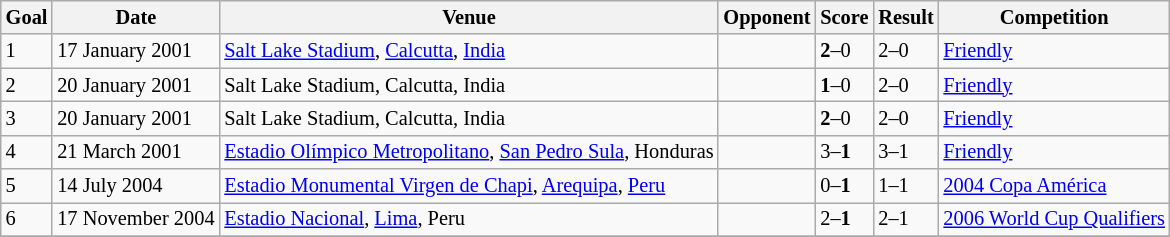<table class="wikitable collapsible collapsed" style=font-size:85%>
<tr>
<th>Goal</th>
<th>Date</th>
<th>Venue</th>
<th>Opponent</th>
<th>Score</th>
<th>Result</th>
<th>Competition</th>
</tr>
<tr>
<td>1</td>
<td>17 January 2001</td>
<td><a href='#'>Salt Lake Stadium</a>, <a href='#'>Calcutta</a>, <a href='#'>India</a></td>
<td align=left></td>
<td><strong>2</strong>–0</td>
<td>2–0</td>
<td><a href='#'>Friendly</a></td>
</tr>
<tr>
<td>2</td>
<td>20 January 2001</td>
<td>Salt Lake Stadium, Calcutta, India</td>
<td align=left></td>
<td><strong>1</strong>–0</td>
<td>2–0</td>
<td><a href='#'>Friendly</a></td>
</tr>
<tr>
<td>3</td>
<td>20 January 2001</td>
<td>Salt Lake Stadium, Calcutta, India</td>
<td align=left></td>
<td><strong>2</strong>–0</td>
<td>2–0</td>
<td><a href='#'>Friendly</a></td>
</tr>
<tr>
<td>4</td>
<td>21 March 2001</td>
<td><a href='#'>Estadio Olímpico Metropolitano</a>, <a href='#'>San Pedro Sula</a>, Honduras</td>
<td align=left></td>
<td>3–<strong>1</strong></td>
<td>3–1</td>
<td><a href='#'>Friendly</a></td>
</tr>
<tr>
<td>5</td>
<td>14 July 2004</td>
<td><a href='#'>Estadio Monumental Virgen de Chapi</a>, <a href='#'>Arequipa</a>, <a href='#'>Peru</a></td>
<td align=left></td>
<td>0–<strong>1</strong></td>
<td>1–1</td>
<td><a href='#'>2004 Copa América</a></td>
</tr>
<tr>
<td>6</td>
<td>17 November 2004</td>
<td><a href='#'>Estadio Nacional</a>, <a href='#'>Lima</a>, Peru</td>
<td align=left></td>
<td>2–<strong>1</strong></td>
<td>2–1</td>
<td><a href='#'>2006 World Cup Qualifiers</a></td>
</tr>
<tr>
</tr>
</table>
